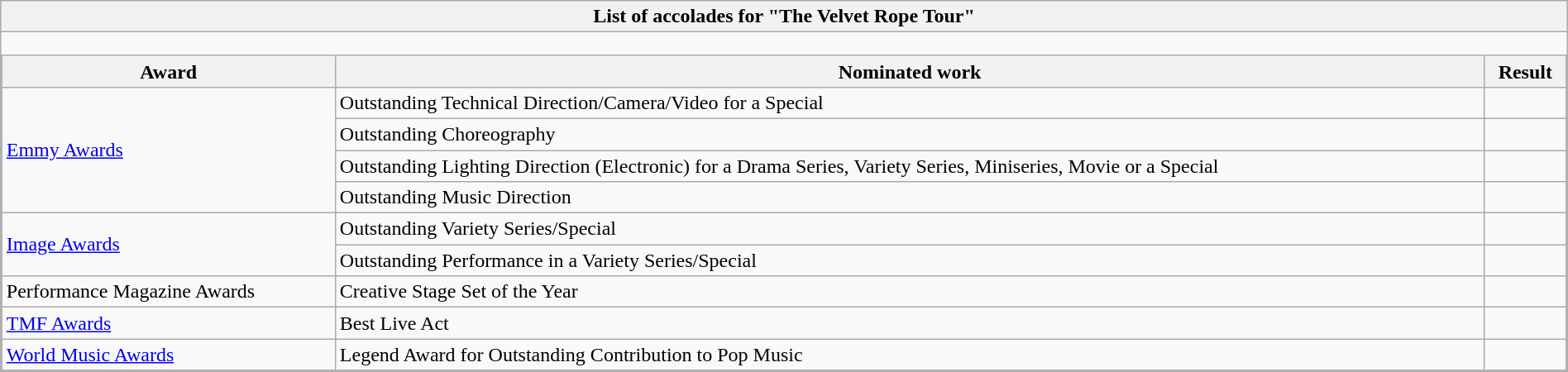<table class="wikitable collapsible" style="width:100%;">
<tr>
<th>List of accolades for "The Velvet Rope Tour"</th>
</tr>
<tr>
<td style="padding:0; border:none;"><br><table class="wikitable" style="border:none; margin:0; width:100%;">
<tr>
<th>Award</th>
<th>Nominated work</th>
<th>Result</th>
</tr>
<tr>
<td rowspan="4"><a href='#'>Emmy Awards</a></td>
<td>Outstanding Technical Direction/Camera/Video for a Special</td>
<td></td>
</tr>
<tr>
<td>Outstanding Choreography</td>
<td></td>
</tr>
<tr>
<td>Outstanding Lighting Direction (Electronic) for a Drama Series, Variety Series, Miniseries, Movie or a Special</td>
<td></td>
</tr>
<tr>
<td>Outstanding Music Direction</td>
<td></td>
</tr>
<tr>
<td rowspan="2"><a href='#'>Image Awards</a></td>
<td>Outstanding Variety Series/Special</td>
<td></td>
</tr>
<tr>
<td>Outstanding Performance in a Variety Series/Special</td>
<td></td>
</tr>
<tr>
<td>Performance Magazine Awards</td>
<td>Creative Stage Set of the Year</td>
<td></td>
</tr>
<tr>
<td><a href='#'>TMF Awards</a></td>
<td>Best Live Act</td>
<td></td>
</tr>
<tr>
<td><a href='#'>World Music Awards</a></td>
<td>Legend Award for Outstanding Contribution to Pop Music</td>
<td></td>
</tr>
</table>
</td>
</tr>
</table>
